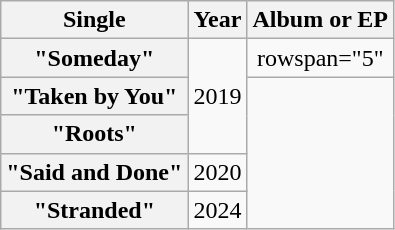<table class="wikitable plainrowheaders" style="text-align:center;">
<tr>
<th scope="col">Single</th>
<th scope="col">Year</th>
<th scope="col">Album or EP</th>
</tr>
<tr>
<th scope="row">"Someday"</th>
<td rowspan="3">2019</td>
<td>rowspan="5" </td>
</tr>
<tr>
<th scope="row">"Taken by You"</th>
</tr>
<tr>
<th scope="row">"Roots"</th>
</tr>
<tr>
<th scope="row">"Said and Done"</th>
<td>2020</td>
</tr>
<tr>
<th scope="row">"Stranded"</th>
<td>2024</td>
</tr>
</table>
